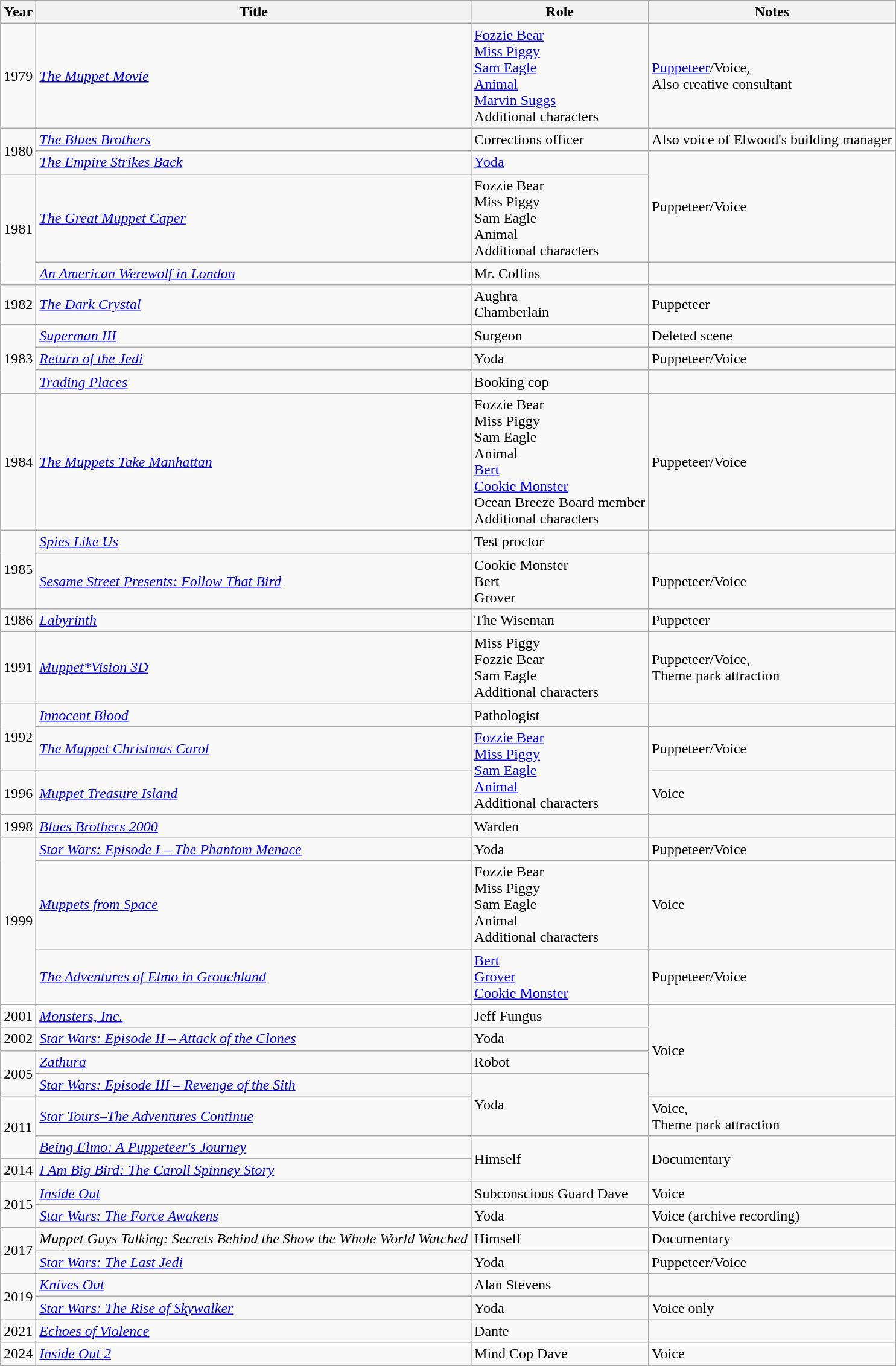<table class="wikitable sortable">
<tr>
<th>Year</th>
<th>Title</th>
<th>Role</th>
<th>Notes</th>
</tr>
<tr>
<td>1979</td>
<td><em><a href='#'>The Muppet Movie</a></em></td>
<td><a href='#'>Fozzie Bear</a><br><a href='#'>Miss Piggy</a><br><a href='#'>Sam Eagle</a><br><a href='#'>Animal</a><br><a href='#'>Marvin Suggs</a><br>Additional characters</td>
<td><a href='#'>Puppeteer</a>/Voice,<br>Also creative consultant</td>
</tr>
<tr>
<td rowspan="2">1980</td>
<td><em><a href='#'>The Blues Brothers</a></em></td>
<td>Corrections officer</td>
<td>Also voice of Elwood's building manager</td>
</tr>
<tr>
<td><em><a href='#'>The Empire Strikes Back</a></em></td>
<td><a href='#'>Yoda</a></td>
<td rowspan=2>Puppeteer/Voice</td>
</tr>
<tr>
<td rowspan="2">1981</td>
<td><em><a href='#'>The Great Muppet Caper</a></em></td>
<td>Fozzie Bear<br>Miss Piggy<br>Sam Eagle<br>Animal<br>Additional characters</td>
</tr>
<tr>
<td><em><a href='#'>An American Werewolf in London</a></em></td>
<td>Mr. Collins</td>
<td></td>
</tr>
<tr>
<td>1982</td>
<td><em><a href='#'>The Dark Crystal</a></em></td>
<td>Aughra<br>Chamberlain</td>
<td>Puppeteer</td>
</tr>
<tr>
<td rowspan="3">1983</td>
<td><em><a href='#'>Superman III</a></em></td>
<td>Surgeon</td>
<td>Deleted scene</td>
</tr>
<tr>
<td><em><a href='#'>Return of the Jedi</a></em></td>
<td>Yoda</td>
<td>Puppeteer/Voice</td>
</tr>
<tr>
<td><em><a href='#'>Trading Places</a></em></td>
<td>Booking cop</td>
<td></td>
</tr>
<tr>
<td>1984</td>
<td><em><a href='#'>The Muppets Take Manhattan</a></em></td>
<td>Fozzie Bear<br>Miss Piggy<br>Sam Eagle<br>Animal<br><a href='#'>Bert</a><br><a href='#'>Cookie Monster</a><br>Ocean Breeze Board member<br>Additional characters</td>
<td>Puppeteer/Voice</td>
</tr>
<tr>
<td rowspan="2">1985</td>
<td><em><a href='#'>Spies Like Us</a></em></td>
<td>Test proctor</td>
<td></td>
</tr>
<tr>
<td><em><a href='#'>Sesame Street Presents: Follow That Bird</a></em></td>
<td>Cookie Monster<br>Bert<br>Grover</td>
<td>Puppeteer/Voice</td>
</tr>
<tr>
<td>1986</td>
<td><em><a href='#'>Labyrinth</a></em></td>
<td>The Wiseman</td>
<td>Puppeteer</td>
</tr>
<tr>
<td>1991</td>
<td><em><a href='#'>Muppet*Vision 3D</a></em></td>
<td>Miss Piggy<br>Fozzie Bear<br>Sam Eagle<br>Additional characters</td>
<td>Puppeteer/Voice,<br>Theme park attraction</td>
</tr>
<tr>
<td rowspan="2">1992</td>
<td><em><a href='#'>Innocent Blood</a></em></td>
<td>Pathologist</td>
<td></td>
</tr>
<tr>
<td><em><a href='#'>The Muppet Christmas Carol</a></em></td>
<td rowspan=2><a href='#'>Fozzie Bear</a><br><a href='#'>Miss Piggy</a><br><a href='#'>Sam Eagle</a><br><a href='#'>Animal</a><br>Additional characters</td>
<td>Puppeteer/Voice</td>
</tr>
<tr>
<td>1996</td>
<td><em><a href='#'>Muppet Treasure Island</a></em></td>
<td>Voice</td>
</tr>
<tr>
<td>1998</td>
<td><em><a href='#'>Blues Brothers 2000</a></em></td>
<td>Warden</td>
<td></td>
</tr>
<tr>
<td rowspan="3">1999</td>
<td><em><a href='#'>Star Wars: Episode I – The Phantom Menace</a></em></td>
<td>Yoda</td>
<td>Puppeteer/Voice</td>
</tr>
<tr>
<td><em><a href='#'>Muppets from Space</a></em></td>
<td>Fozzie Bear<br>Miss Piggy<br>Sam Eagle<br>Animal<br>Additional characters</td>
<td>Voice</td>
</tr>
<tr>
<td><em><a href='#'>The Adventures of Elmo in Grouchland</a></em></td>
<td><a href='#'>Bert</a><br><a href='#'>Grover</a><br><a href='#'>Cookie Monster</a></td>
<td>Puppeteer/Voice</td>
</tr>
<tr>
<td>2001</td>
<td><em><a href='#'>Monsters, Inc.</a></em></td>
<td>Jeff Fungus</td>
<td rowspan="4">Voice</td>
</tr>
<tr>
<td>2002</td>
<td><em><a href='#'>Star Wars: Episode II – Attack of the Clones</a></em></td>
<td>Yoda</td>
</tr>
<tr>
<td rowspan="2">2005</td>
<td><em><a href='#'>Zathura</a></em></td>
<td>Robot</td>
</tr>
<tr>
<td><em><a href='#'>Star Wars: Episode III – Revenge of the Sith</a></em></td>
<td rowspan="2">Yoda</td>
</tr>
<tr>
<td rowspan="2">2011</td>
<td><em><a href='#'>Star Tours–The Adventures Continue</a></em></td>
<td>Voice,<br>Theme park attraction</td>
</tr>
<tr>
<td><em><a href='#'>Being Elmo: A Puppeteer's Journey</a></em></td>
<td rowspan=2>Himself</td>
<td rowspan=2>Documentary</td>
</tr>
<tr>
<td>2014</td>
<td><em><a href='#'>I Am Big Bird: The Caroll Spinney Story</a></em></td>
</tr>
<tr>
<td rowspan="2">2015</td>
<td><em><a href='#'>Inside Out</a></em></td>
<td>Subconscious Guard Dave</td>
<td>Voice</td>
</tr>
<tr>
<td><em><a href='#'>Star Wars: The Force Awakens</a></em></td>
<td>Yoda</td>
<td>Voice (archive recording)</td>
</tr>
<tr>
<td rowspan="2">2017</td>
<td><em>Muppet Guys Talking: Secrets Behind the Show the Whole World Watched</em></td>
<td>Himself</td>
<td>Documentary</td>
</tr>
<tr>
<td><em><a href='#'>Star Wars: The Last Jedi</a></em></td>
<td>Yoda</td>
<td>Puppeteer/Voice</td>
</tr>
<tr>
<td rowspan="2">2019</td>
<td><em><a href='#'>Knives Out</a></em></td>
<td>Alan Stevens</td>
<td></td>
</tr>
<tr>
<td><em><a href='#'>Star Wars: The Rise of Skywalker</a></em></td>
<td>Yoda</td>
<td>Voice only</td>
</tr>
<tr>
<td>2021</td>
<td><em><a href='#'>Echoes of Violence</a></em></td>
<td>Dante</td>
<td></td>
</tr>
<tr>
<td>2024</td>
<td><em><a href='#'>Inside Out 2</a></em></td>
<td>Mind Cop Dave</td>
<td>Voice</td>
</tr>
</table>
